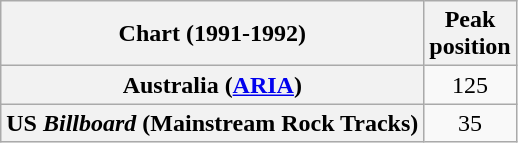<table class="wikitable plainrowheaders">
<tr>
<th scope="col">Chart (1991-1992)</th>
<th scope="col">Peak<br>position</th>
</tr>
<tr>
<th scope="row">Australia (<a href='#'>ARIA</a>)</th>
<td align="center">125</td>
</tr>
<tr>
<th scope="row">US <em>Billboard</em> (Mainstream Rock Tracks)</th>
<td align="center">35</td>
</tr>
</table>
